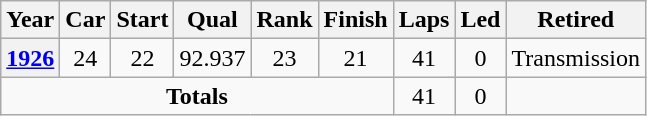<table class="wikitable" style="text-align:center">
<tr>
<th>Year</th>
<th>Car</th>
<th>Start</th>
<th>Qual</th>
<th>Rank</th>
<th>Finish</th>
<th>Laps</th>
<th>Led</th>
<th>Retired</th>
</tr>
<tr>
<th><a href='#'>1926</a></th>
<td>24</td>
<td>22</td>
<td>92.937</td>
<td>23</td>
<td>21</td>
<td>41</td>
<td>0</td>
<td>Transmission</td>
</tr>
<tr>
<td colspan=6><strong>Totals</strong></td>
<td>41</td>
<td>0</td>
<td></td>
</tr>
</table>
